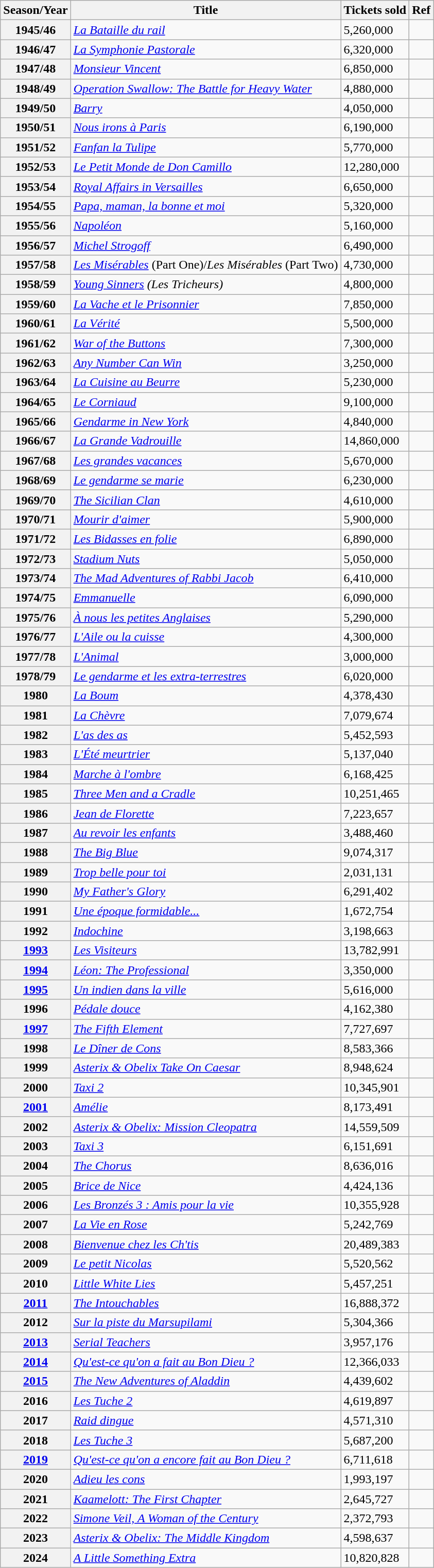<table class="wikitable sortable">
<tr>
<th scope="col">Season/Year</th>
<th scope="col">Title</th>
<th scope="col">Tickets sold</th>
<th scope="col">Ref</th>
</tr>
<tr>
<th scope="row">1945/46</th>
<td><em><a href='#'>La Bataille du rail</a></em></td>
<td>5,260,000</td>
<td></td>
</tr>
<tr>
<th scope="row">1946/47</th>
<td><em><a href='#'>La Symphonie Pastorale</a></em></td>
<td>6,320,000</td>
<td></td>
</tr>
<tr>
<th scope="row">1947/48</th>
<td><em><a href='#'>Monsieur Vincent</a></em></td>
<td>6,850,000</td>
<td></td>
</tr>
<tr>
<th scope="row">1948/49</th>
<td><em><a href='#'>Operation Swallow: The Battle for Heavy Water</a></em></td>
<td>4,880,000</td>
<td></td>
</tr>
<tr>
<th scope="row">1949/50</th>
<td><em><a href='#'>Barry</a></em></td>
<td>4,050,000</td>
<td></td>
</tr>
<tr>
<th scope="row">1950/51</th>
<td><em><a href='#'>Nous irons à Paris</a></em></td>
<td>6,190,000</td>
<td></td>
</tr>
<tr>
<th scope="row">1951/52</th>
<td><em><a href='#'>Fanfan la Tulipe</a></em></td>
<td>5,770,000</td>
<td></td>
</tr>
<tr>
<th scope="row">1952/53</th>
<td><em><a href='#'>Le Petit Monde de Don Camillo</a></em></td>
<td>12,280,000</td>
<td></td>
</tr>
<tr>
<th scope="row">1953/54</th>
<td><em><a href='#'>Royal Affairs in Versailles</a></em></td>
<td>6,650,000</td>
<td></td>
</tr>
<tr>
<th scope="row">1954/55</th>
<td><em><a href='#'>Papa, maman, la bonne et moi</a></em></td>
<td>5,320,000</td>
<td></td>
</tr>
<tr>
<th scope="row">1955/56</th>
<td><em><a href='#'>Napoléon</a></em></td>
<td>5,160,000</td>
<td></td>
</tr>
<tr>
<th scope="row">1956/57</th>
<td><em><a href='#'>Michel Strogoff</a></em></td>
<td>6,490,000</td>
<td></td>
</tr>
<tr>
<th scope="row">1957/58</th>
<td><em><a href='#'>Les Misérables</a></em> (Part One)/<em>Les Misérables</em> (Part Two)</td>
<td>4,730,000</td>
<td></td>
</tr>
<tr>
<th scope="row">1958/59</th>
<td><em><a href='#'>Young Sinners</a> (Les Tricheurs)</em></td>
<td>4,800,000</td>
<td></td>
</tr>
<tr>
<th scope="row">1959/60</th>
<td><em><a href='#'>La Vache et le Prisonnier</a></em></td>
<td>7,850,000</td>
<td></td>
</tr>
<tr>
<th scope="row">1960/61</th>
<td><em><a href='#'>La Vérité</a></em></td>
<td>5,500,000</td>
<td></td>
</tr>
<tr>
<th scope="row">1961/62</th>
<td><em><a href='#'>War of the Buttons</a></em></td>
<td>7,300,000</td>
<td></td>
</tr>
<tr>
<th scope="row">1962/63</th>
<td><em><a href='#'>Any Number Can Win</a></em></td>
<td>3,250,000</td>
<td></td>
</tr>
<tr>
<th scope="row">1963/64</th>
<td><em><a href='#'>La Cuisine au Beurre</a></em></td>
<td>5,230,000</td>
<td></td>
</tr>
<tr>
<th scope="row">1964/65</th>
<td><em><a href='#'>Le Corniaud</a></em></td>
<td>9,100,000</td>
<td></td>
</tr>
<tr>
<th scope="row">1965/66</th>
<td><em><a href='#'>Gendarme in New York</a></em></td>
<td>4,840,000</td>
<td></td>
</tr>
<tr>
<th scope="row">1966/67</th>
<td><em><a href='#'>La Grande Vadrouille</a></em></td>
<td>14,860,000</td>
<td></td>
</tr>
<tr>
<th scope="row">1967/68</th>
<td><em><a href='#'>Les grandes vacances</a></em></td>
<td>5,670,000</td>
<td></td>
</tr>
<tr>
<th scope="row">1968/69</th>
<td><em><a href='#'>Le gendarme se marie</a></em></td>
<td>6,230,000</td>
<td></td>
</tr>
<tr>
<th scope="row">1969/70</th>
<td><em><a href='#'>The Sicilian Clan</a></em></td>
<td>4,610,000</td>
<td></td>
</tr>
<tr>
<th scope="row">1970/71</th>
<td><em><a href='#'>Mourir d'aimer</a></em></td>
<td>5,900,000</td>
<td></td>
</tr>
<tr>
<th scope="row">1971/72</th>
<td><em><a href='#'>Les Bidasses en folie</a></em></td>
<td>6,890,000</td>
<td></td>
</tr>
<tr>
<th scope="row">1972/73</th>
<td><em><a href='#'>Stadium Nuts</a></em></td>
<td>5,050,000</td>
<td></td>
</tr>
<tr>
<th scope="row">1973/74</th>
<td><em><a href='#'>The Mad Adventures of Rabbi Jacob</a></em></td>
<td>6,410,000</td>
<td></td>
</tr>
<tr>
<th scope="row">1974/75</th>
<td><em><a href='#'>Emmanuelle</a></em></td>
<td>6,090,000</td>
<td></td>
</tr>
<tr>
<th scope="row">1975/76</th>
<td><em><a href='#'>À nous les petites Anglaises</a></em></td>
<td>5,290,000</td>
<td></td>
</tr>
<tr>
<th scope="row">1976/77</th>
<td><em><a href='#'>L'Aile ou la cuisse</a></em></td>
<td>4,300,000</td>
<td></td>
</tr>
<tr>
<th scope="row">1977/78</th>
<td><em><a href='#'>L'Animal</a></em></td>
<td>3,000,000</td>
<td></td>
</tr>
<tr>
<th scope="row">1978/79</th>
<td><em><a href='#'>Le gendarme et les extra-terrestres</a></em></td>
<td>6,020,000</td>
<td></td>
</tr>
<tr>
<th scope="row">1980</th>
<td><em><a href='#'>La Boum</a></em></td>
<td>4,378,430</td>
<td></td>
</tr>
<tr>
<th scope="row">1981</th>
<td><em><a href='#'>La Chèvre</a></em></td>
<td>7,079,674</td>
<td></td>
</tr>
<tr>
<th scope="row">1982</th>
<td><em><a href='#'>L'as des as</a></em></td>
<td>5,452,593</td>
<td></td>
</tr>
<tr>
<th scope="row">1983</th>
<td><em><a href='#'>L'Été meurtrier</a></em></td>
<td>5,137,040</td>
<td></td>
</tr>
<tr>
<th scope="row">1984</th>
<td><em><a href='#'>Marche à l'ombre</a></em></td>
<td>6,168,425</td>
<td></td>
</tr>
<tr>
<th scope="row">1985</th>
<td><em><a href='#'>Three Men and a Cradle</a></em></td>
<td>10,251,465</td>
<td></td>
</tr>
<tr>
<th scope="row">1986</th>
<td><em><a href='#'>Jean de Florette</a></em></td>
<td>7,223,657</td>
<td></td>
</tr>
<tr>
<th scope="row">1987</th>
<td><em><a href='#'>Au revoir les enfants</a></em></td>
<td>3,488,460</td>
<td></td>
</tr>
<tr>
<th scope="row">1988</th>
<td><em><a href='#'>The Big Blue</a></em></td>
<td>9,074,317</td>
<td></td>
</tr>
<tr>
<th scope="row">1989</th>
<td><em><a href='#'>Trop belle pour toi</a></em></td>
<td>2,031,131</td>
<td></td>
</tr>
<tr>
<th scope="row">1990</th>
<td><em><a href='#'>My Father's Glory</a></em></td>
<td>6,291,402</td>
<td></td>
</tr>
<tr>
<th scope="row">1991</th>
<td><em><a href='#'>Une époque formidable...</a></em></td>
<td>1,672,754</td>
<td></td>
</tr>
<tr>
<th scope="row">1992</th>
<td><em><a href='#'>Indochine</a></em></td>
<td>3,198,663</td>
<td></td>
</tr>
<tr>
<th scope="row"><a href='#'>1993</a></th>
<td><em><a href='#'>Les Visiteurs</a></em></td>
<td>13,782,991</td>
<td></td>
</tr>
<tr>
<th scope="row"><a href='#'>1994</a></th>
<td><em><a href='#'>Léon: The Professional</a></em></td>
<td>3,350,000</td>
<td></td>
</tr>
<tr>
<th scope="row"><a href='#'>1995</a></th>
<td><em><a href='#'>Un indien dans la ville</a></em></td>
<td>5,616,000</td>
<td></td>
</tr>
<tr>
<th scope="row">1996</th>
<td><em><a href='#'>Pédale douce</a></em></td>
<td>4,162,380</td>
<td></td>
</tr>
<tr>
<th scope="row"><a href='#'>1997</a></th>
<td><em><a href='#'>The Fifth Element</a></em></td>
<td>7,727,697</td>
<td></td>
</tr>
<tr>
<th scope="row">1998</th>
<td><em><a href='#'>Le Dîner de Cons</a></em></td>
<td>8,583,366</td>
<td></td>
</tr>
<tr>
<th scope="row">1999</th>
<td><em><a href='#'>Asterix & Obelix Take On Caesar</a></em></td>
<td>8,948,624</td>
<td></td>
</tr>
<tr>
<th scope="row">2000</th>
<td><em><a href='#'>Taxi 2</a></em></td>
<td>10,345,901</td>
<td></td>
</tr>
<tr>
<th scope="row"><a href='#'>2001</a></th>
<td><em><a href='#'>Amélie</a></em></td>
<td>8,173,491</td>
<td></td>
</tr>
<tr>
<th scope="row">2002</th>
<td><em><a href='#'>Asterix & Obelix: Mission Cleopatra</a></em></td>
<td>14,559,509</td>
<td></td>
</tr>
<tr>
<th scope="row">2003</th>
<td><em><a href='#'>Taxi 3</a></em></td>
<td>6,151,691</td>
<td></td>
</tr>
<tr>
<th scope="row">2004</th>
<td><em><a href='#'>The Chorus</a></em></td>
<td>8,636,016</td>
<td></td>
</tr>
<tr>
<th scope="row">2005</th>
<td><em><a href='#'>Brice de Nice</a></em></td>
<td>4,424,136</td>
<td></td>
</tr>
<tr>
<th scope="row">2006</th>
<td><em><a href='#'>Les Bronzés 3 : Amis pour la vie</a></em></td>
<td>10,355,928</td>
<td></td>
</tr>
<tr>
<th scope="row">2007</th>
<td><em><a href='#'>La Vie en Rose</a></em></td>
<td>5,242,769</td>
<td></td>
</tr>
<tr>
<th scope="row">2008</th>
<td><em><a href='#'>Bienvenue chez les Ch'tis</a></em></td>
<td>20,489,383</td>
<td></td>
</tr>
<tr>
<th scope="row">2009</th>
<td><em><a href='#'>Le petit Nicolas</a></em></td>
<td>5,520,562</td>
<td></td>
</tr>
<tr>
<th scope="row">2010</th>
<td><em><a href='#'>Little White Lies</a></em></td>
<td>5,457,251</td>
<td></td>
</tr>
<tr>
<th scope="row"><a href='#'>2011</a></th>
<td><em><a href='#'>The Intouchables</a></em></td>
<td>16,888,372</td>
<td></td>
</tr>
<tr>
<th scope="row">2012</th>
<td><em><a href='#'>Sur la piste du Marsupilami</a></em></td>
<td>5,304,366</td>
<td></td>
</tr>
<tr>
<th scope="row"><a href='#'>2013</a></th>
<td><em><a href='#'>Serial Teachers</a></em></td>
<td>3,957,176</td>
<td></td>
</tr>
<tr>
<th scope="row"><a href='#'>2014</a></th>
<td><em><a href='#'>Qu'est-ce qu'on a fait au Bon Dieu ?</a></em></td>
<td>12,366,033</td>
<td></td>
</tr>
<tr>
<th scope="row"><a href='#'>2015</a></th>
<td><em><a href='#'>The New Adventures of Aladdin</a></em></td>
<td>4,439,602</td>
<td></td>
</tr>
<tr>
<th scope="row">2016</th>
<td><em><a href='#'>Les Tuche 2</a></em></td>
<td>4,619,897</td>
<td></td>
</tr>
<tr>
<th scope="row">2017</th>
<td><em><a href='#'>Raid dingue</a></em></td>
<td>4,571,310</td>
<td></td>
</tr>
<tr>
<th scope="row">2018</th>
<td><em><a href='#'>Les Tuche 3</a></em></td>
<td>5,687,200</td>
<td></td>
</tr>
<tr>
<th scope="row"><a href='#'>2019</a></th>
<td><em><a href='#'>Qu'est-ce qu'on a encore fait au Bon Dieu ?</a></em></td>
<td>6,711,618</td>
<td></td>
</tr>
<tr>
<th scope="row">2020</th>
<td><em><a href='#'>Adieu les cons</a></em></td>
<td>1,993,197</td>
<td></td>
</tr>
<tr>
<th scope="row">2021</th>
<td><em><a href='#'>Kaamelott: The First Chapter</a></em></td>
<td>2,645,727</td>
<td></td>
</tr>
<tr>
<th scope="row">2022</th>
<td><em><a href='#'>Simone Veil, A Woman of the Century</a></em></td>
<td>2,372,793</td>
<td></td>
</tr>
<tr>
<th scope="row">2023</th>
<td><em><a href='#'>Asterix & Obelix: The Middle Kingdom</a></em></td>
<td>4,598,637</td>
<td></td>
</tr>
<tr>
<th>2024</th>
<td><a href='#'><em>A Little Something Extra</em></a></td>
<td>10,820,828</td>
<td></td>
</tr>
</table>
